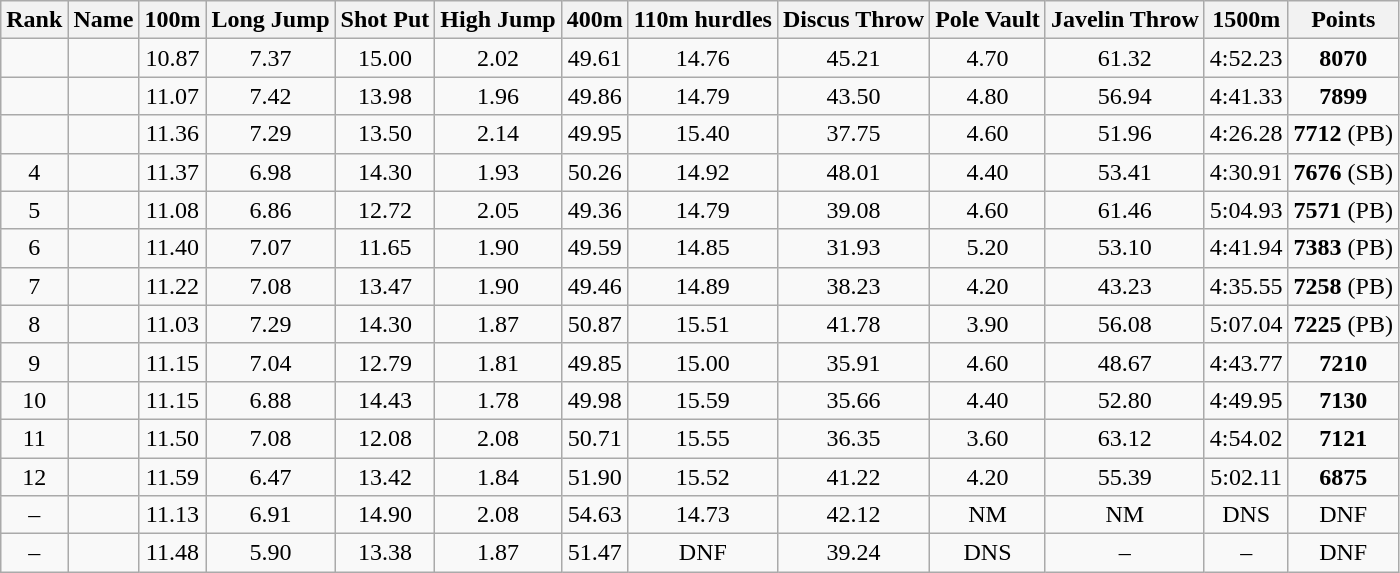<table class="wikitable sortable" style="text-align:center;">
<tr>
<th>Rank</th>
<th>Name</th>
<th>100m</th>
<th>Long Jump</th>
<th>Shot Put</th>
<th>High Jump</th>
<th>400m</th>
<th>110m hurdles</th>
<th>Discus Throw</th>
<th>Pole Vault</th>
<th>Javelin Throw</th>
<th>1500m</th>
<th>Points</th>
</tr>
<tr>
<td></td>
<td align=left></td>
<td>10.87</td>
<td>7.37</td>
<td>15.00</td>
<td>2.02</td>
<td>49.61</td>
<td>14.76</td>
<td>45.21</td>
<td>4.70</td>
<td>61.32</td>
<td>4:52.23</td>
<td><strong>8070</strong></td>
</tr>
<tr>
<td></td>
<td align=left></td>
<td>11.07</td>
<td>7.42</td>
<td>13.98</td>
<td>1.96</td>
<td>49.86</td>
<td>14.79</td>
<td>43.50</td>
<td>4.80</td>
<td>56.94</td>
<td>4:41.33</td>
<td><strong>7899</strong></td>
</tr>
<tr>
<td></td>
<td align=left></td>
<td>11.36</td>
<td>7.29</td>
<td>13.50</td>
<td>2.14</td>
<td>49.95</td>
<td>15.40</td>
<td>37.75</td>
<td>4.60</td>
<td>51.96</td>
<td>4:26.28</td>
<td><strong>7712</strong> (PB)</td>
</tr>
<tr>
<td>4</td>
<td align=left></td>
<td>11.37</td>
<td>6.98</td>
<td>14.30</td>
<td>1.93</td>
<td>50.26</td>
<td>14.92</td>
<td>48.01</td>
<td>4.40</td>
<td>53.41</td>
<td>4:30.91</td>
<td><strong>7676</strong> (SB)</td>
</tr>
<tr>
<td>5</td>
<td align=left></td>
<td>11.08</td>
<td>6.86</td>
<td>12.72</td>
<td>2.05</td>
<td>49.36</td>
<td>14.79</td>
<td>39.08</td>
<td>4.60</td>
<td>61.46</td>
<td>5:04.93</td>
<td><strong>7571</strong> (PB)</td>
</tr>
<tr>
<td>6</td>
<td align=left></td>
<td>11.40</td>
<td>7.07</td>
<td>11.65</td>
<td>1.90</td>
<td>49.59</td>
<td>14.85</td>
<td>31.93</td>
<td>5.20</td>
<td>53.10</td>
<td>4:41.94</td>
<td><strong>7383</strong> (PB)</td>
</tr>
<tr>
<td>7</td>
<td align=left></td>
<td>11.22</td>
<td>7.08</td>
<td>13.47</td>
<td>1.90</td>
<td>49.46</td>
<td>14.89</td>
<td>38.23</td>
<td>4.20</td>
<td>43.23</td>
<td>4:35.55</td>
<td><strong>7258</strong> (PB)</td>
</tr>
<tr>
<td>8</td>
<td align=left></td>
<td>11.03</td>
<td>7.29</td>
<td>14.30</td>
<td>1.87</td>
<td>50.87</td>
<td>15.51</td>
<td>41.78</td>
<td>3.90</td>
<td>56.08</td>
<td>5:07.04</td>
<td><strong>7225</strong> (PB)</td>
</tr>
<tr>
<td>9</td>
<td align=left></td>
<td>11.15</td>
<td>7.04</td>
<td>12.79</td>
<td>1.81</td>
<td>49.85</td>
<td>15.00</td>
<td>35.91</td>
<td>4.60</td>
<td>48.67</td>
<td>4:43.77</td>
<td><strong>7210</strong></td>
</tr>
<tr>
<td>10</td>
<td align=left></td>
<td>11.15</td>
<td>6.88</td>
<td>14.43</td>
<td>1.78</td>
<td>49.98</td>
<td>15.59</td>
<td>35.66</td>
<td>4.40</td>
<td>52.80</td>
<td>4:49.95</td>
<td><strong>7130</strong></td>
</tr>
<tr>
<td>11</td>
<td align=left></td>
<td>11.50</td>
<td>7.08</td>
<td>12.08</td>
<td>2.08</td>
<td>50.71</td>
<td>15.55</td>
<td>36.35</td>
<td>3.60</td>
<td>63.12</td>
<td>4:54.02</td>
<td><strong>7121</strong></td>
</tr>
<tr>
<td>12</td>
<td align=left></td>
<td>11.59</td>
<td>6.47</td>
<td>13.42</td>
<td>1.84</td>
<td>51.90</td>
<td>15.52</td>
<td>41.22</td>
<td>4.20</td>
<td>55.39</td>
<td>5:02.11</td>
<td><strong>6875</strong></td>
</tr>
<tr>
<td>–</td>
<td align=left></td>
<td>11.13</td>
<td>6.91</td>
<td>14.90</td>
<td>2.08</td>
<td>54.63</td>
<td>14.73</td>
<td>42.12</td>
<td>NM</td>
<td>NM</td>
<td>DNS</td>
<td>DNF</td>
</tr>
<tr>
<td>–</td>
<td align=left></td>
<td>11.48</td>
<td>5.90</td>
<td>13.38</td>
<td>1.87</td>
<td>51.47</td>
<td>DNF</td>
<td>39.24</td>
<td>DNS</td>
<td>–</td>
<td>–</td>
<td>DNF</td>
</tr>
</table>
